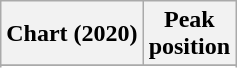<table class="wikitable sortable plainrowheaders" style="text-align:center">
<tr>
<th scope="col">Chart (2020)</th>
<th scope="col">Peak<br>position</th>
</tr>
<tr>
</tr>
<tr>
</tr>
<tr>
</tr>
</table>
